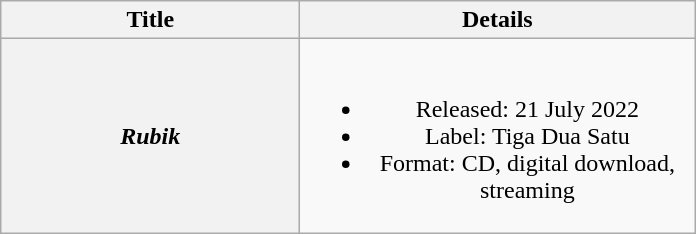<table class="wikitable plainrowheaders" style="text-align:center;">
<tr>
<th scope="col" style="width:12em;">Title</th>
<th scope="col" style="width:16em;">Details</th>
</tr>
<tr>
<th scope="row"><em>Rubik</em></th>
<td><br><ul><li>Released: 21 July 2022</li><li>Label: Tiga Dua Satu</li><li>Format: CD, digital download, streaming</li></ul></td>
</tr>
</table>
